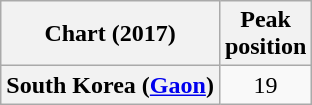<table class="wikitable plainrowheaders" style="text-align:center;">
<tr>
<th scope="col">Chart (2017)</th>
<th scope="col">Peak<br>position</th>
</tr>
<tr>
<th scope="row">South Korea (<a href='#'>Gaon</a>)</th>
<td>19</td>
</tr>
</table>
